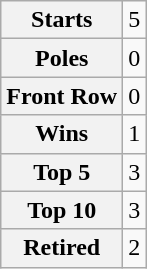<table class="wikitable" style="text-align:center">
<tr>
<th>Starts</th>
<td>5</td>
</tr>
<tr>
<th>Poles</th>
<td>0</td>
</tr>
<tr>
<th>Front Row</th>
<td>0</td>
</tr>
<tr>
<th>Wins</th>
<td>1</td>
</tr>
<tr>
<th>Top 5</th>
<td>3</td>
</tr>
<tr>
<th>Top 10</th>
<td>3</td>
</tr>
<tr>
<th>Retired</th>
<td>2</td>
</tr>
</table>
